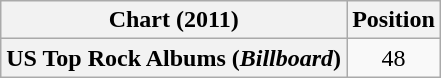<table class="wikitable plainrowheaders">
<tr>
<th scope="col">Chart (2011)</th>
<th scope="col">Position</th>
</tr>
<tr>
<th scope="row">US Top Rock Albums (<em>Billboard</em>)</th>
<td align=center>48</td>
</tr>
</table>
